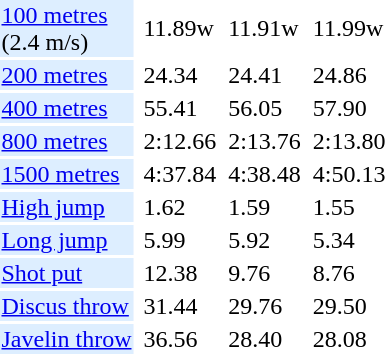<table>
<tr>
<td bgcolor = DDEEFF><a href='#'>100 metres</a> <br> (2.4 m/s)</td>
<td></td>
<td>11.89w</td>
<td></td>
<td>11.91w</td>
<td></td>
<td>11.99w</td>
</tr>
<tr>
<td bgcolor = DDEEFF><a href='#'>200 metres</a></td>
<td></td>
<td>24.34</td>
<td></td>
<td>24.41</td>
<td></td>
<td>24.86</td>
</tr>
<tr>
<td bgcolor = DDEEFF><a href='#'>400 metres</a></td>
<td></td>
<td>55.41</td>
<td></td>
<td>56.05</td>
<td></td>
<td>57.90</td>
</tr>
<tr>
<td bgcolor = DDEEFF><a href='#'>800 metres</a></td>
<td></td>
<td>2:12.66</td>
<td></td>
<td>2:13.76</td>
<td></td>
<td>2:13.80</td>
</tr>
<tr>
<td bgcolor = DDEEFF><a href='#'>1500 metres</a></td>
<td></td>
<td>4:37.84</td>
<td></td>
<td>4:38.48</td>
<td></td>
<td>4:50.13</td>
</tr>
<tr>
<td bgcolor = DDEEFF><a href='#'>High jump</a></td>
<td></td>
<td>1.62</td>
<td></td>
<td>1.59</td>
<td></td>
<td>1.55</td>
</tr>
<tr>
<td bgcolor = DDEEFF><a href='#'>Long jump</a></td>
<td></td>
<td>5.99</td>
<td></td>
<td>5.92</td>
<td></td>
<td>5.34</td>
</tr>
<tr>
<td bgcolor = DDEEFF><a href='#'>Shot put</a></td>
<td></td>
<td>12.38</td>
<td></td>
<td>9.76</td>
<td></td>
<td>8.76</td>
</tr>
<tr>
<td bgcolor = DDEEFF><a href='#'>Discus throw</a></td>
<td></td>
<td>31.44</td>
<td></td>
<td>29.76</td>
<td></td>
<td>29.50</td>
</tr>
<tr>
<td bgcolor = DDEEFF><a href='#'>Javelin throw</a></td>
<td></td>
<td>36.56</td>
<td></td>
<td>28.40</td>
<td></td>
<td>28.08</td>
</tr>
</table>
